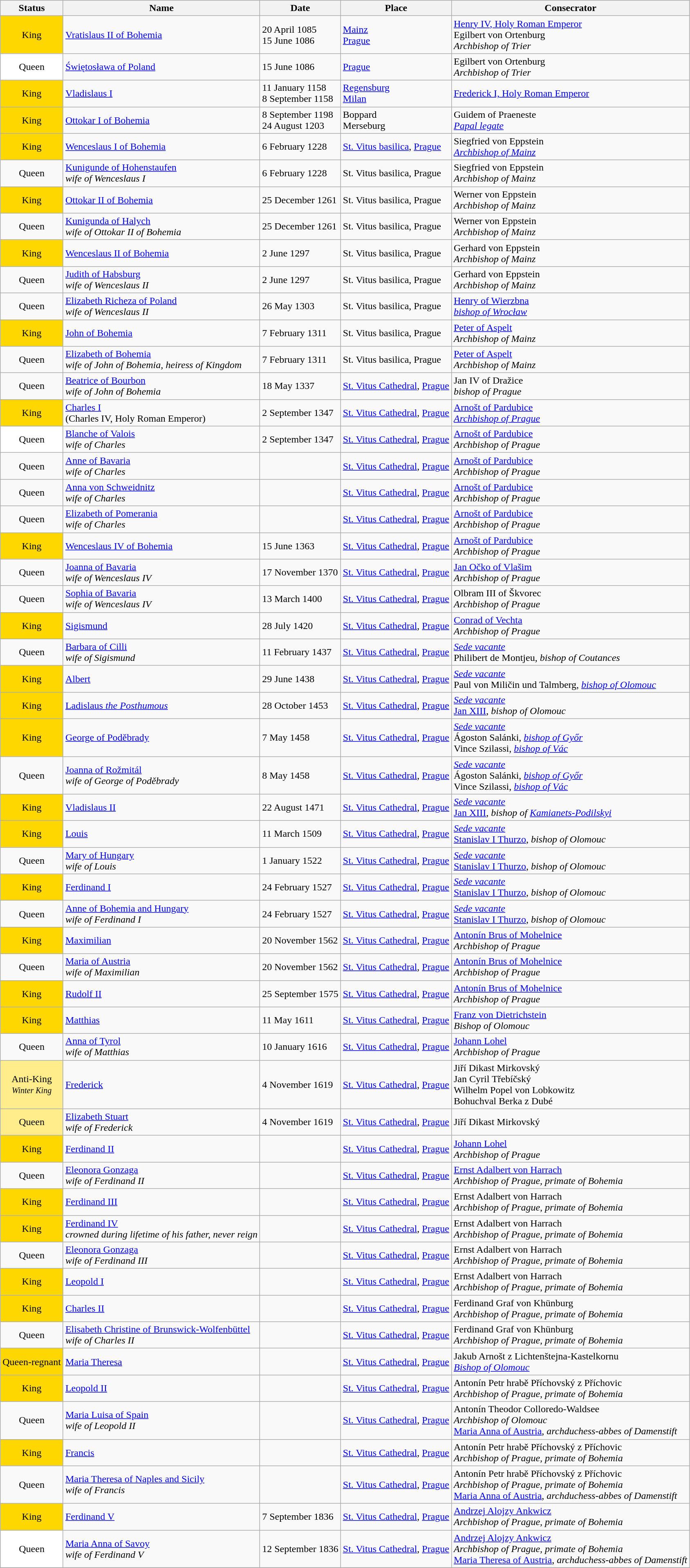<table class="wikitable sortable">
<tr>
<th align=center>Status</th>
<th>Name</th>
<th>Date</th>
<th>Place</th>
<th>Consecrator</th>
</tr>
<tr>
<td style="background-color:gold;" align=center>King</td>
<td><a href='#'>Vratislaus II of Bohemia</a></td>
<td>20 April 1085<br>15 June 1086</td>
<td><a href='#'>Mainz</a><br><a href='#'>Prague</a></td>
<td><a href='#'>Henry IV, Holy Roman Emperor</a><br>Egilbert von Ortenburg<br><em>Archbishop of Trier</em></td>
</tr>
<tr>
<td style="background-color:white;" align=center>Queen</td>
<td><a href='#'>Świętosława of Poland</a></td>
<td>15 June 1086</td>
<td><a href='#'>Prague</a></td>
<td>Egilbert von Ortenburg<br><em>Archbishop of Trier</em></td>
</tr>
<tr>
<td style="background-color:gold;" align=center>King</td>
<td><a href='#'>Vladislaus I</a></td>
<td>11 January 1158<br>8 September 1158</td>
<td><a href='#'>Regensburg</a><br><a href='#'>Milan</a></td>
<td><a href='#'>Frederick I, Holy Roman Emperor</a></td>
</tr>
<tr>
<td style="background-color:gold;" align=center>King</td>
<td><a href='#'>Ottokar I of Bohemia</a></td>
<td>8 September 1198<br>24 August 1203</td>
<td>Boppard<br>Merseburg</td>
<td>Guidem of Praeneste<br><em><a href='#'>Papal legate</a></em></td>
</tr>
<tr>
<td style="background-color:gold;" align=center>King</td>
<td><a href='#'>Wenceslaus I of Bohemia</a></td>
<td>6 February 1228</td>
<td><a href='#'>St. Vitus basilica</a>, <a href='#'>Prague</a></td>
<td>Siegfried von Eppstein<br><em><a href='#'>Archbishop of Mainz</a></em></td>
</tr>
<tr>
<td align=center>Queen</td>
<td><a href='#'>Kunigunde of Hohenstaufen</a><br><em>wife of Wenceslaus I</em></td>
<td>6 February 1228</td>
<td>St. Vitus basilica, Prague</td>
<td>Siegfried von Eppstein<br><em>Archbishop of Mainz</em></td>
</tr>
<tr>
<td style="background-color:gold;" align=center>King</td>
<td><a href='#'>Ottokar II of Bohemia</a></td>
<td>25 December 1261</td>
<td>St. Vitus basilica, Prague</td>
<td>Werner von Eppstein<br><em>Archbishop of Mainz</em></td>
</tr>
<tr>
<td align=center>Queen</td>
<td><a href='#'>Kunigunda of Halych</a><br><em>wife of Ottokar II of Bohemia</em></td>
<td>25 December 1261</td>
<td>St. Vitus basilica, Prague</td>
<td>Werner von Eppstein<br><em>Archbishop of Mainz</em></td>
</tr>
<tr>
<td style="background-color:gold;" align=center>King</td>
<td><a href='#'>Wenceslaus II of Bohemia</a></td>
<td>2 June 1297</td>
<td>St. Vitus basilica, Prague</td>
<td>Gerhard von Eppstein<br><em>Archbishop of Mainz</em></td>
</tr>
<tr>
<td align=center>Queen</td>
<td><a href='#'>Judith of Habsburg</a><br><em>wife of Wenceslaus II</em></td>
<td>2 June 1297</td>
<td>St. Vitus basilica, Prague</td>
<td>Gerhard von Eppstein<br><em>Archbishop of Mainz</em></td>
</tr>
<tr>
<td align=center>Queen</td>
<td><a href='#'>Elizabeth Richeza of Poland</a><br><em>wife of Wenceslaus II</em></td>
<td>26 May 1303</td>
<td>St. Vitus basilica, Prague</td>
<td><a href='#'>Henry of Wierzbna</a><br><em><a href='#'>bishop of Wrocław</a></em></td>
</tr>
<tr>
<td style="background-color:gold;" align=center>King</td>
<td><a href='#'>John of Bohemia</a></td>
<td>7 February 1311</td>
<td>St. Vitus basilica, Prague</td>
<td><a href='#'>Peter of Aspelt</a><br><em>Archbishop of Mainz</em></td>
</tr>
<tr>
<td align=center>Queen</td>
<td><a href='#'>Elizabeth of Bohemia</a><br><em>wife of John of Bohemia, heiress of Kingdom</em></td>
<td>7 February 1311</td>
<td>St. Vitus basilica, Prague</td>
<td><a href='#'>Peter of Aspelt</a><br><em>Archbishop of Mainz</em></td>
</tr>
<tr>
<td align=center>Queen</td>
<td><a href='#'>Beatrice of Bourbon</a><br><em>wife of John of Bohemia</em></td>
<td>18 May 1337</td>
<td><a href='#'>St. Vitus Cathedral</a>, <a href='#'>Prague</a></td>
<td>Jan IV of Dražice<br><em>bishop of Prague</em></td>
</tr>
<tr>
<td style="background-color:gold;" align=center>King</td>
<td><a href='#'>Charles I</a><br>(Charles IV, Holy Roman Emperor)</td>
<td>2 September 1347</td>
<td><a href='#'>St. Vitus Cathedral</a>, <a href='#'>Prague</a></td>
<td><a href='#'>Arnošt of Pardubice</a><br><em><a href='#'>Archbishop of Prague</a></em></td>
</tr>
<tr>
<td style="background-color:white;" align=center>Queen</td>
<td><a href='#'>Blanche of Valois</a><br><em>wife of Charles</em></td>
<td>2 September 1347</td>
<td><a href='#'>St. Vitus Cathedral</a>, <a href='#'>Prague</a></td>
<td><a href='#'>Arnošt of Pardubice</a><br><em>Archbishop of Prague</em></td>
</tr>
<tr>
<td align=center>Queen</td>
<td><a href='#'>Anne of Bavaria</a><br><em>wife of Charles</em></td>
<td></td>
<td><a href='#'>St. Vitus Cathedral</a>, <a href='#'>Prague</a></td>
<td><a href='#'>Arnošt of Pardubice</a><br><em>Archbishop of Prague</em></td>
</tr>
<tr>
<td align=center>Queen</td>
<td><a href='#'>Anna von Schweidnitz</a><br><em>wife of Charles</em></td>
<td></td>
<td><a href='#'>St. Vitus Cathedral</a>, <a href='#'>Prague</a></td>
<td><a href='#'>Arnošt of Pardubice</a><br><em>Archbishop of Prague</em></td>
</tr>
<tr>
<td align=center>Queen</td>
<td><a href='#'>Elizabeth of Pomerania</a><br><em>wife of Charles</em></td>
<td></td>
<td><a href='#'>St. Vitus Cathedral</a>, <a href='#'>Prague</a></td>
<td><a href='#'>Arnošt of Pardubice</a><br><em>Archbishop of Prague</em></td>
</tr>
<tr>
<td style="background-color:gold;" align=center>King</td>
<td><a href='#'>Wenceslaus IV of Bohemia</a></td>
<td>15 June 1363</td>
<td><a href='#'>St. Vitus Cathedral</a>, <a href='#'>Prague</a></td>
<td><a href='#'>Arnošt of Pardubice</a><br><em>Archbishop of Prague</em></td>
</tr>
<tr>
<td align=center>Queen</td>
<td><a href='#'>Joanna of Bavaria</a><br><em>wife of Wenceslaus IV</em></td>
<td>17 November 1370</td>
<td><a href='#'>St. Vitus Cathedral</a>, <a href='#'>Prague</a></td>
<td><a href='#'>Jan Očko of Vlašim</a><br><em>Archbishop of Prague</em></td>
</tr>
<tr>
<td align=center>Queen</td>
<td><a href='#'>Sophia of Bavaria</a><br><em>wife of Wenceslaus IV</em></td>
<td>13 March 1400</td>
<td><a href='#'>St. Vitus Cathedral</a>, <a href='#'>Prague</a></td>
<td>Olbram III of Škvorec<br><em>Archbishop of Prague</em></td>
</tr>
<tr>
<td style="background-color:gold;" align=center>King</td>
<td><a href='#'>Sigismund</a></td>
<td>28 July 1420</td>
<td><a href='#'>St. Vitus Cathedral</a>, <a href='#'>Prague</a></td>
<td><a href='#'>Conrad of Vechta</a><br><em>Archbishop of Prague</em></td>
</tr>
<tr>
<td align=center>Queen</td>
<td><a href='#'>Barbara of Cilli</a><br><em>wife of Sigismund</em></td>
<td>11 February 1437</td>
<td><a href='#'>St. Vitus Cathedral</a>, <a href='#'>Prague</a></td>
<td><em><a href='#'>Sede vacante</a></em><br>Philibert de Montjeu, <em>bishop of Coutances</em></td>
</tr>
<tr>
<td style="background-color:gold;" align=center>King</td>
<td><a href='#'>Albert</a></td>
<td>29 June 1438</td>
<td><a href='#'>St. Vitus Cathedral</a>, <a href='#'>Prague</a></td>
<td><em><a href='#'>Sede vacante</a></em><br>Paul von Miličin und Talmberg, <em><a href='#'>bishop of Olomouc</a></em></td>
</tr>
<tr>
<td style="background-color:gold;" align=center>King</td>
<td><a href='#'>Ladislaus <em>the Posthumous</em></a></td>
<td>28 October 1453</td>
<td><a href='#'>St. Vitus Cathedral</a>, <a href='#'>Prague</a></td>
<td><em><a href='#'>Sede vacante</a></em><br><a href='#'>Jan XIII</a>, <em>bishop of Olomouc</em></td>
</tr>
<tr>
<td style="background-color:gold;" align=center>King</td>
<td><a href='#'>George of Poděbrady</a></td>
<td>7 May 1458</td>
<td><a href='#'>St. Vitus Cathedral</a>, <a href='#'>Prague</a></td>
<td><em><a href='#'>Sede vacante</a></em><br>Ágoston Salánki, <em><a href='#'>bishop of Győr</a></em><br>Vince Szilassi, <em><a href='#'>bishop of Vác</a></em></td>
</tr>
<tr>
<td align=center>Queen</td>
<td><a href='#'>Joanna of Rožmitál</a><br><em>wife of George of Poděbrady</em></td>
<td>8 May 1458</td>
<td><a href='#'>St. Vitus Cathedral</a>, <a href='#'>Prague</a></td>
<td><em><a href='#'>Sede vacante</a></em><br>Ágoston Salánki, <em><a href='#'>bishop of Győr</a></em><br>Vince Szilassi, <em><a href='#'>bishop of Vác</a></em></td>
</tr>
<tr>
<td style="background-color:gold;" align=center>King</td>
<td><a href='#'>Vladislaus II</a></td>
<td>22 August 1471</td>
<td><a href='#'>St. Vitus Cathedral</a>, <a href='#'>Prague</a></td>
<td><em><a href='#'>Sede vacante</a></em><br><a href='#'>Jan XIII</a>, <em>bishop of <a href='#'>Kamianets-Podilskyi</a></em></td>
</tr>
<tr>
<td style="background-color:gold;" align=center>King</td>
<td><a href='#'>Louis</a></td>
<td>11 March 1509</td>
<td><a href='#'>St. Vitus Cathedral</a>, <a href='#'>Prague</a></td>
<td><em><a href='#'>Sede vacante</a></em><br><a href='#'>Stanislav I Thurzo</a>, <em>bishop of Olomouc</em></td>
</tr>
<tr>
<td align=center>Queen</td>
<td><a href='#'>Mary of Hungary</a><br><em>wife of Louis</em></td>
<td>1 January 1522</td>
<td><a href='#'>St. Vitus Cathedral</a>, <a href='#'>Prague</a></td>
<td><em><a href='#'>Sede vacante</a></em><br><a href='#'>Stanislav I Thurzo</a>, <em>bishop of Olomouc</em></td>
</tr>
<tr>
<td style="background-color:gold;" align=center>King</td>
<td><a href='#'>Ferdinand I</a></td>
<td>24 February 1527</td>
<td><a href='#'>St. Vitus Cathedral</a>, <a href='#'>Prague</a></td>
<td><em><a href='#'>Sede vacante</a></em><br><a href='#'>Stanislav I Thurzo</a>, <em>bishop of Olomouc</em></td>
</tr>
<tr>
<td align=center>Queen</td>
<td><a href='#'>Anne of Bohemia and Hungary</a><br><em>wife of Ferdinand I</em></td>
<td>24 February 1527</td>
<td><a href='#'>St. Vitus Cathedral</a>, <a href='#'>Prague</a></td>
<td><em><a href='#'>Sede vacante</a></em><br><a href='#'>Stanislav I Thurzo</a>, <em>bishop of Olomouc</em></td>
</tr>
<tr>
<td style="background-color:gold;" align=center>King</td>
<td><a href='#'>Maximilian</a></td>
<td>20 November 1562</td>
<td><a href='#'>St. Vitus Cathedral</a>, <a href='#'>Prague</a></td>
<td><a href='#'>Antonín Brus of Mohelnice</a><br><em>Archbishop of Prague</em></td>
</tr>
<tr>
<td align=center>Queen</td>
<td><a href='#'>Maria of Austria</a><br><em>wife of Maximilian </em></td>
<td>20 November 1562</td>
<td><a href='#'>St. Vitus Cathedral</a>, <a href='#'>Prague</a></td>
<td><a href='#'>Antonín Brus of Mohelnice</a><br><em>Archbishop of Prague</em></td>
</tr>
<tr>
<td style="background-color:gold;" align=center>King</td>
<td><a href='#'>Rudolf II</a></td>
<td>25 September 1575</td>
<td><a href='#'>St. Vitus Cathedral</a>, <a href='#'>Prague</a></td>
<td><a href='#'>Antonín Brus of Mohelnice</a><br><em>Archbishop of Prague</em></td>
</tr>
<tr>
<td style="background-color:gold;" align=center>King</td>
<td><a href='#'>Matthias</a></td>
<td>11 May 1611</td>
<td><a href='#'>St. Vitus Cathedral</a>, <a href='#'>Prague</a></td>
<td><a href='#'>Franz von Dietrichstein</a><br><em>Bishop of Olomouc</em></td>
</tr>
<tr>
<td align=center>Queen</td>
<td><a href='#'>Anna of Tyrol</a><br><em>wife of Matthias</em></td>
<td>10 January 1616</td>
<td><a href='#'>St. Vitus Cathedral</a>, <a href='#'>Prague</a></td>
<td><a href='#'>Johann Lohel</a><br><em>Archbishop of Prague</em></td>
</tr>
<tr>
<td style="background-color:#FFEC8B;" align=center>Anti-King<br><small><em>Winter King</em></small></td>
<td><a href='#'>Frederick</a></td>
<td>4 November 1619</td>
<td><a href='#'>St. Vitus Cathedral</a>, <a href='#'>Prague</a></td>
<td>Jiří Dikast Mirkovský<br>Jan Cyril Třebíčský<br>Wilhelm Popel von Lobkowitz<br>Bohuchval Berka z Dubé</td>
</tr>
<tr>
<td style="background-color:#FFEC8B;" align=center>Queen</td>
<td><a href='#'>Elizabeth Stuart</a><br><em>wife of Frederick</em></td>
<td>4 November 1619</td>
<td><a href='#'>St. Vitus Cathedral</a>, <a href='#'>Prague</a></td>
<td>Jiří Dikast Mirkovský</td>
</tr>
<tr>
<td style="background-color:gold;" align=center>King</td>
<td><a href='#'>Ferdinand II</a></td>
<td></td>
<td><a href='#'>St. Vitus Cathedral</a>, <a href='#'>Prague</a></td>
<td><a href='#'>Johann Lohel</a><br><em>Archbishop of Prague</em></td>
</tr>
<tr>
<td align=center>Queen</td>
<td><a href='#'>Eleonora Gonzaga</a><br><em>wife of Ferdinand II</em></td>
<td></td>
<td><a href='#'>St. Vitus Cathedral</a>, <a href='#'>Prague</a></td>
<td><a href='#'>Ernst Adalbert von Harrach</a><br><em>Archbishop of Prague, primate of Bohemia</em></td>
</tr>
<tr>
<td style="background-color:gold;" align=center>King</td>
<td><a href='#'>Ferdinand III</a></td>
<td></td>
<td><a href='#'>St. Vitus Cathedral</a>, <a href='#'>Prague</a></td>
<td>Ernst Adalbert von Harrach<br><em>Archbishop of Prague, primate of Bohemia</em></td>
</tr>
<tr>
<td style="background-color:gold;" align=center>King</td>
<td><a href='#'>Ferdinand IV</a><br><em>crowned during lifetime of his father, never reign</em></td>
<td></td>
<td><a href='#'>St. Vitus Cathedral</a>, <a href='#'>Prague</a></td>
<td>Ernst Adalbert von Harrach<br><em>Archbishop of Prague, primate of Bohemia</em></td>
</tr>
<tr>
<td align=center>Queen</td>
<td><a href='#'>Eleonora Gonzaga</a><br><em>wife of Ferdinand III</em></td>
<td></td>
<td><a href='#'>St. Vitus Cathedral</a>, <a href='#'>Prague</a></td>
<td>Ernst Adalbert von Harrach<br><em>Archbishop of Prague, primate of Bohemia</em></td>
</tr>
<tr>
<td style="background-color:gold;" align=center>King</td>
<td><a href='#'>Leopold I</a></td>
<td></td>
<td><a href='#'>St. Vitus Cathedral</a>, <a href='#'>Prague</a></td>
<td>Ernst Adalbert von Harrach<br><em>Archbishop of Prague, primate of Bohemia</em></td>
</tr>
<tr>
<td style="background-color:gold;" align=center>King</td>
<td><a href='#'>Charles II</a></td>
<td></td>
<td><a href='#'>St. Vitus Cathedral</a>, <a href='#'>Prague</a></td>
<td>Ferdinand Graf von Khünburg<br><em>Archbishop of Prague, primate of Bohemia</em></td>
</tr>
<tr>
<td align=center>Queen</td>
<td><a href='#'>Elisabeth Christine of Brunswick-Wolfenbüttel</a><br><em>wife of Charles II</em></td>
<td></td>
<td><a href='#'>St. Vitus Cathedral</a>, <a href='#'>Prague</a></td>
<td>Ferdinand Graf von Khünburg<br><em>Archbishop of Prague, primate of Bohemia</em></td>
</tr>
<tr>
<td style="background-color:gold;" align=center>Queen-regnant</td>
<td><a href='#'>Maria Theresa</a></td>
<td></td>
<td><a href='#'>St. Vitus Cathedral</a>, <a href='#'>Prague</a></td>
<td>Jakub Arnošt z Lichtenštejna-Kastelkornu<br><em><a href='#'>Bishop of Olomouc</a></em></td>
</tr>
<tr>
<td style="background-color:gold;" align=center>King</td>
<td><a href='#'>Leopold II</a></td>
<td></td>
<td><a href='#'>St. Vitus Cathedral</a>, <a href='#'>Prague</a></td>
<td>Antonín Petr hrabě Příchovský z Příchovic<br><em>Archbishop of Prague, primate of Bohemia</em></td>
</tr>
<tr>
<td align=center>Queen</td>
<td><a href='#'>Maria Luisa of Spain</a><br><em>wife of Leopold II</em></td>
<td></td>
<td><a href='#'>St. Vitus Cathedral</a>, <a href='#'>Prague</a></td>
<td>Antonín Theodor Colloredo-Waldsee<br><em>Archbishop of Olomouc</em><br><a href='#'>Maria Anna of Austria</a>, <em>archduchess-abbes of Damenstift</em></td>
</tr>
<tr>
<td style="background-color:gold;" align=center>King</td>
<td><a href='#'>Francis</a></td>
<td></td>
<td><a href='#'>St. Vitus Cathedral</a>, <a href='#'>Prague</a></td>
<td>Antonín Petr hrabě Příchovský z Příchovic<br><em>Archbishop of Prague, primate of Bohemia</em></td>
</tr>
<tr>
<td align=center>Queen</td>
<td><a href='#'>Maria Theresa of Naples and Sicily</a><br><em>wife of Francis</em></td>
<td></td>
<td><a href='#'>St. Vitus Cathedral</a>, <a href='#'>Prague</a></td>
<td>Antonín Petr hrabě Příchovský z Příchovic<br><em>Archbishop of Prague, primate of Bohemia</em><br><a href='#'>Maria Anna of Austria</a>, <em>archduchess-abbes of Damenstift</em></td>
</tr>
<tr>
<td style="background-color:gold;" align=center>King</td>
<td><a href='#'>Ferdinand V</a></td>
<td>7 September 1836</td>
<td><a href='#'>St. Vitus Cathedral</a>, <a href='#'>Prague</a></td>
<td><a href='#'>Andrzej Alojzy Ankwicz</a><br><em>Archbishop of Prague, primate of Bohemia</em></td>
</tr>
<tr>
<td style="background-color:white;" align=center>Queen</td>
<td><a href='#'>Maria Anna of Savoy</a><br><em>wife of Ferdinand V</em></td>
<td>12 September 1836</td>
<td><a href='#'>St. Vitus Cathedral</a>, <a href='#'>Prague</a></td>
<td><a href='#'>Andrzej Alojzy Ankwicz</a><br><em>Archbishop of Prague, primate of Bohemia</em><br><a href='#'>Maria Theresa of Austria</a>, <em>archduchess-abbes of Damenstift</em></td>
</tr>
<tr>
</tr>
</table>
